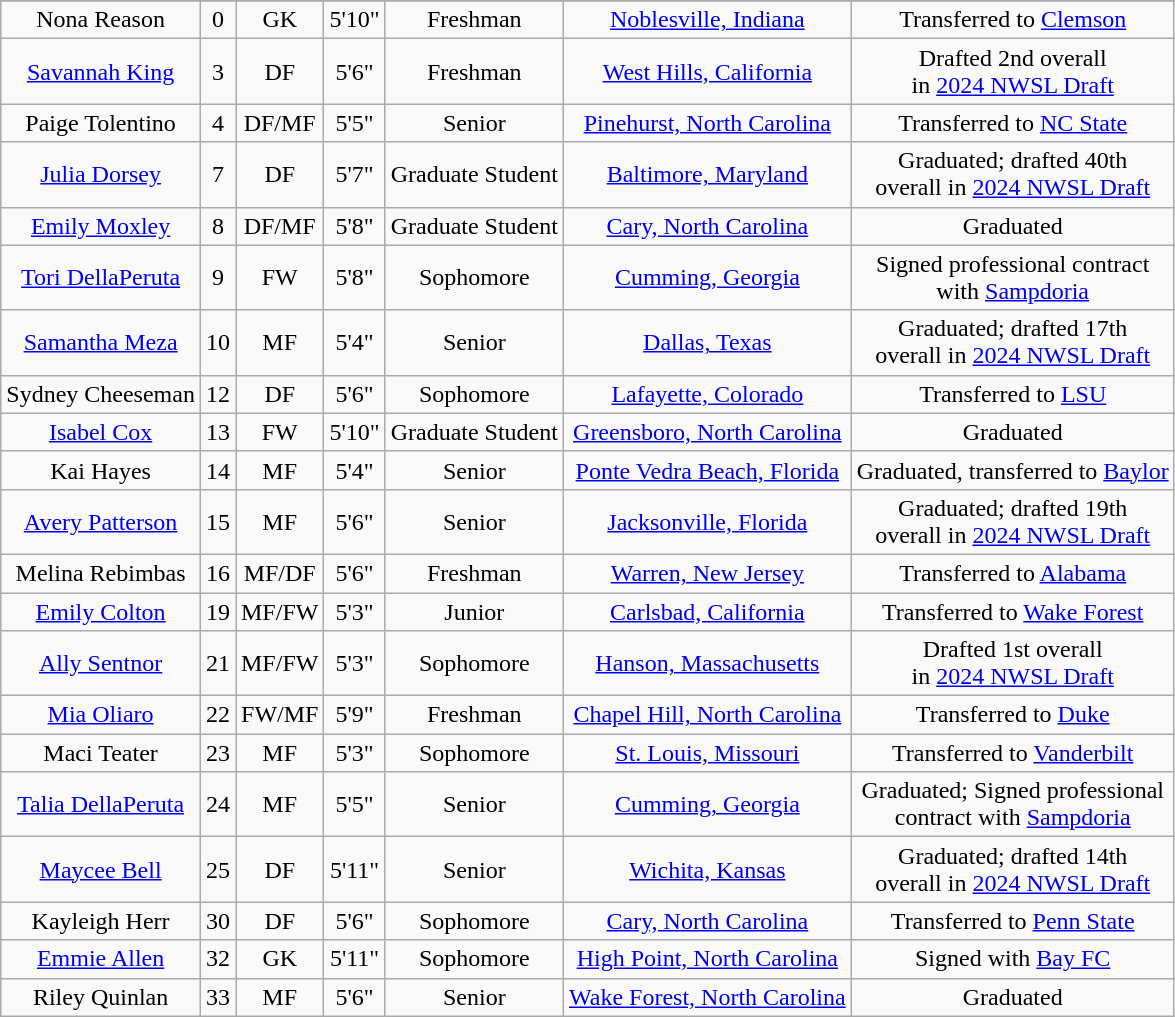<table class="wikitable sortable" style="text-align:center;" border="1">
<tr align=center>
</tr>
<tr>
<td>Nona Reason</td>
<td>0</td>
<td>GK</td>
<td>5'10"</td>
<td> Freshman</td>
<td><a href='#'>Noblesville, Indiana</a></td>
<td>Transferred to <a href='#'>Clemson</a></td>
</tr>
<tr>
<td><a href='#'>Savannah King</a></td>
<td>3</td>
<td>DF</td>
<td>5'6"</td>
<td>Freshman</td>
<td><a href='#'>West Hills, California</a></td>
<td>Drafted 2nd overall<br>in <a href='#'>2024 NWSL Draft</a></td>
</tr>
<tr>
<td>Paige Tolentino</td>
<td>4</td>
<td>DF/MF</td>
<td>5'5"</td>
<td>Senior</td>
<td><a href='#'>Pinehurst, North Carolina</a></td>
<td>Transferred to <a href='#'>NC State</a></td>
</tr>
<tr>
<td><a href='#'>Julia Dorsey</a></td>
<td>7</td>
<td>DF</td>
<td>5'7"</td>
<td>Graduate Student</td>
<td><a href='#'>Baltimore, Maryland</a></td>
<td>Graduated; drafted 40th<br>overall in <a href='#'>2024 NWSL Draft</a></td>
</tr>
<tr>
<td><a href='#'>Emily Moxley</a></td>
<td>8</td>
<td>DF/MF</td>
<td>5'8"</td>
<td>Graduate Student</td>
<td><a href='#'>Cary, North Carolina</a></td>
<td>Graduated</td>
</tr>
<tr>
<td><a href='#'>Tori DellaPeruta</a></td>
<td>9</td>
<td>FW</td>
<td>5'8"</td>
<td>Sophomore</td>
<td><a href='#'>Cumming, Georgia</a></td>
<td>Signed professional contract<br>with <a href='#'>Sampdoria</a></td>
</tr>
<tr>
<td><a href='#'>Samantha Meza</a></td>
<td>10</td>
<td>MF</td>
<td>5'4"</td>
<td>Senior</td>
<td><a href='#'>Dallas, Texas</a></td>
<td>Graduated; drafted 17th<br>overall in <a href='#'>2024 NWSL Draft</a></td>
</tr>
<tr>
<td>Sydney Cheeseman</td>
<td>12</td>
<td>DF</td>
<td>5'6"</td>
<td>Sophomore</td>
<td><a href='#'>Lafayette, Colorado</a></td>
<td>Transferred to <a href='#'>LSU</a></td>
</tr>
<tr>
<td><a href='#'>Isabel Cox</a></td>
<td>13</td>
<td>FW</td>
<td>5'10"</td>
<td>Graduate Student</td>
<td><a href='#'>Greensboro, North Carolina</a></td>
<td>Graduated</td>
</tr>
<tr>
<td>Kai Hayes</td>
<td>14</td>
<td>MF</td>
<td>5'4"</td>
<td>Senior</td>
<td><a href='#'>Ponte Vedra Beach, Florida</a></td>
<td>Graduated, transferred to <a href='#'>Baylor</a></td>
</tr>
<tr>
<td><a href='#'>Avery Patterson</a></td>
<td>15</td>
<td>MF</td>
<td>5'6"</td>
<td>Senior</td>
<td><a href='#'>Jacksonville, Florida</a></td>
<td>Graduated; drafted 19th<br>overall in <a href='#'>2024 NWSL Draft</a></td>
</tr>
<tr>
<td>Melina Rebimbas</td>
<td>16</td>
<td>MF/DF</td>
<td>5'6"</td>
<td>Freshman</td>
<td><a href='#'>Warren, New Jersey</a></td>
<td>Transferred to <a href='#'>Alabama</a></td>
</tr>
<tr>
<td><a href='#'>Emily Colton</a></td>
<td>19</td>
<td>MF/FW</td>
<td>5'3"</td>
<td>Junior</td>
<td><a href='#'>Carlsbad, California</a></td>
<td>Transferred to <a href='#'>Wake Forest</a></td>
</tr>
<tr>
<td><a href='#'>Ally Sentnor</a></td>
<td>21</td>
<td>MF/FW</td>
<td>5'3"</td>
<td> Sophomore</td>
<td><a href='#'>Hanson, Massachusetts</a></td>
<td>Drafted 1st overall<br>in <a href='#'>2024 NWSL Draft</a></td>
</tr>
<tr>
<td><a href='#'>Mia Oliaro</a></td>
<td>22</td>
<td>FW/MF</td>
<td>5'9"</td>
<td>Freshman</td>
<td><a href='#'>Chapel Hill, North Carolina</a></td>
<td>Transferred to <a href='#'>Duke</a></td>
</tr>
<tr>
<td>Maci Teater</td>
<td>23</td>
<td>MF</td>
<td>5'3"</td>
<td>Sophomore</td>
<td><a href='#'>St. Louis, Missouri</a></td>
<td>Transferred to <a href='#'>Vanderbilt</a></td>
</tr>
<tr>
<td><a href='#'>Talia DellaPeruta</a></td>
<td>24</td>
<td>MF</td>
<td>5'5"</td>
<td>Senior</td>
<td><a href='#'>Cumming, Georgia</a></td>
<td>Graduated; Signed professional<br>contract with <a href='#'>Sampdoria</a></td>
</tr>
<tr>
<td><a href='#'>Maycee Bell</a></td>
<td>25</td>
<td>DF</td>
<td>5'11"</td>
<td> Senior</td>
<td><a href='#'>Wichita, Kansas</a></td>
<td>Graduated; drafted 14th<br>overall in <a href='#'>2024 NWSL Draft</a></td>
</tr>
<tr>
<td>Kayleigh Herr</td>
<td>30</td>
<td>DF</td>
<td>5'6"</td>
<td>Sophomore</td>
<td><a href='#'>Cary, North Carolina</a></td>
<td>Transferred to <a href='#'>Penn State</a></td>
</tr>
<tr>
<td><a href='#'>Emmie Allen</a></td>
<td>32</td>
<td>GK</td>
<td>5'11"</td>
<td> Sophomore</td>
<td><a href='#'>High Point, North Carolina</a></td>
<td>Signed with <a href='#'>Bay FC</a></td>
</tr>
<tr>
<td>Riley Quinlan</td>
<td>33</td>
<td>MF</td>
<td>5'6"</td>
<td>Senior</td>
<td><a href='#'>Wake Forest, North Carolina</a></td>
<td>Graduated</td>
</tr>
</table>
